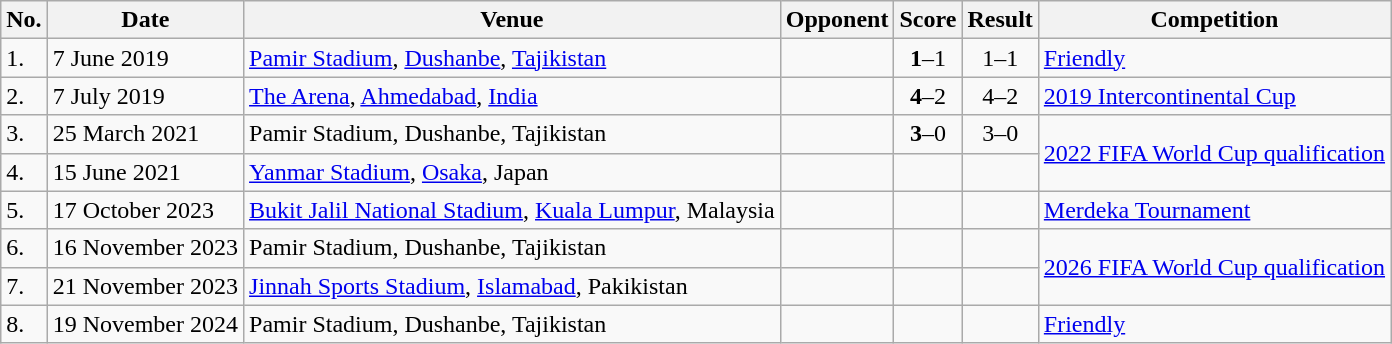<table class="wikitable" style="font-size:100%;">
<tr>
<th>No.</th>
<th>Date</th>
<th>Venue</th>
<th>Opponent</th>
<th>Score</th>
<th>Result</th>
<th>Competition</th>
</tr>
<tr>
<td>1.</td>
<td>7 June 2019</td>
<td><a href='#'>Pamir Stadium</a>, <a href='#'>Dushanbe</a>, <a href='#'>Tajikistan</a></td>
<td></td>
<td align=center><strong>1</strong>–1</td>
<td align=center>1–1</td>
<td><a href='#'>Friendly</a></td>
</tr>
<tr>
<td>2.</td>
<td>7 July 2019</td>
<td><a href='#'>The Arena</a>, <a href='#'>Ahmedabad</a>, <a href='#'>India</a></td>
<td></td>
<td align=center><strong>4</strong>–2</td>
<td align=center>4–2</td>
<td><a href='#'>2019 Intercontinental Cup</a></td>
</tr>
<tr>
<td>3.</td>
<td>25 March 2021</td>
<td>Pamir Stadium, Dushanbe, Tajikistan</td>
<td></td>
<td align=center><strong>3</strong>–0</td>
<td align=center>3–0</td>
<td rowspan="2"><a href='#'>2022 FIFA World Cup qualification</a></td>
</tr>
<tr>
<td>4.</td>
<td>15 June 2021</td>
<td><a href='#'>Yanmar Stadium</a>, <a href='#'>Osaka</a>, Japan</td>
<td></td>
<td></td>
<td></td>
</tr>
<tr>
<td>5.</td>
<td>17 October 2023</td>
<td><a href='#'>Bukit Jalil National Stadium</a>, <a href='#'>Kuala Lumpur</a>, Malaysia</td>
<td></td>
<td></td>
<td></td>
<td><a href='#'>Merdeka Tournament</a></td>
</tr>
<tr>
<td>6.</td>
<td>16 November 2023</td>
<td>Pamir Stadium, Dushanbe, Tajikistan</td>
<td></td>
<td></td>
<td></td>
<td rowspan="2"><a href='#'>2026 FIFA World Cup qualification</a></td>
</tr>
<tr>
<td>7.</td>
<td>21 November 2023</td>
<td><a href='#'>Jinnah Sports Stadium</a>, <a href='#'>Islamabad</a>, Pakikistan</td>
<td></td>
<td></td>
<td></td>
</tr>
<tr>
<td>8.</td>
<td>19 November 2024</td>
<td>Pamir Stadium, Dushanbe, Tajikistan</td>
<td></td>
<td></td>
<td></td>
<td><a href='#'>Friendly</a></td>
</tr>
</table>
